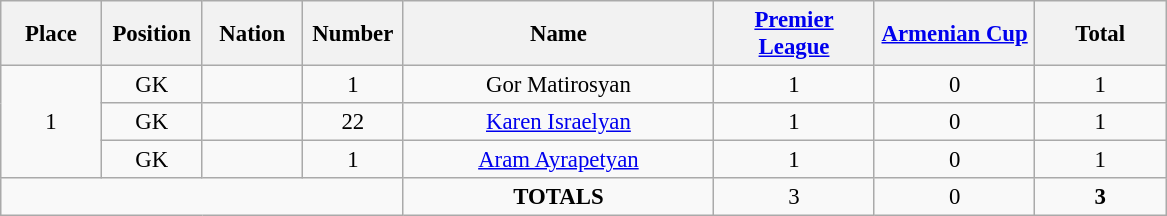<table class="wikitable" style="font-size: 95%; text-align: center;">
<tr>
<th width=60>Place</th>
<th width=60>Position</th>
<th width=60>Nation</th>
<th width=60>Number</th>
<th width=200>Name</th>
<th width=100><a href='#'>Premier League</a></th>
<th width=100><a href='#'>Armenian Cup</a></th>
<th width=80><strong>Total</strong></th>
</tr>
<tr>
<td rowspan=3>1</td>
<td>GK</td>
<td></td>
<td>1</td>
<td>Gor Matirosyan</td>
<td>1</td>
<td>0</td>
<td>1</td>
</tr>
<tr>
<td>GK</td>
<td></td>
<td>22</td>
<td><a href='#'>Karen Israelyan</a></td>
<td>1</td>
<td>0</td>
<td>1</td>
</tr>
<tr>
<td>GK</td>
<td></td>
<td>1</td>
<td><a href='#'>Aram Ayrapetyan</a></td>
<td>1</td>
<td>0</td>
<td>1</td>
</tr>
<tr>
<td colspan=4></td>
<td><strong>TOTALS</strong></td>
<td>3</td>
<td>0</td>
<td><strong>3</strong></td>
</tr>
</table>
